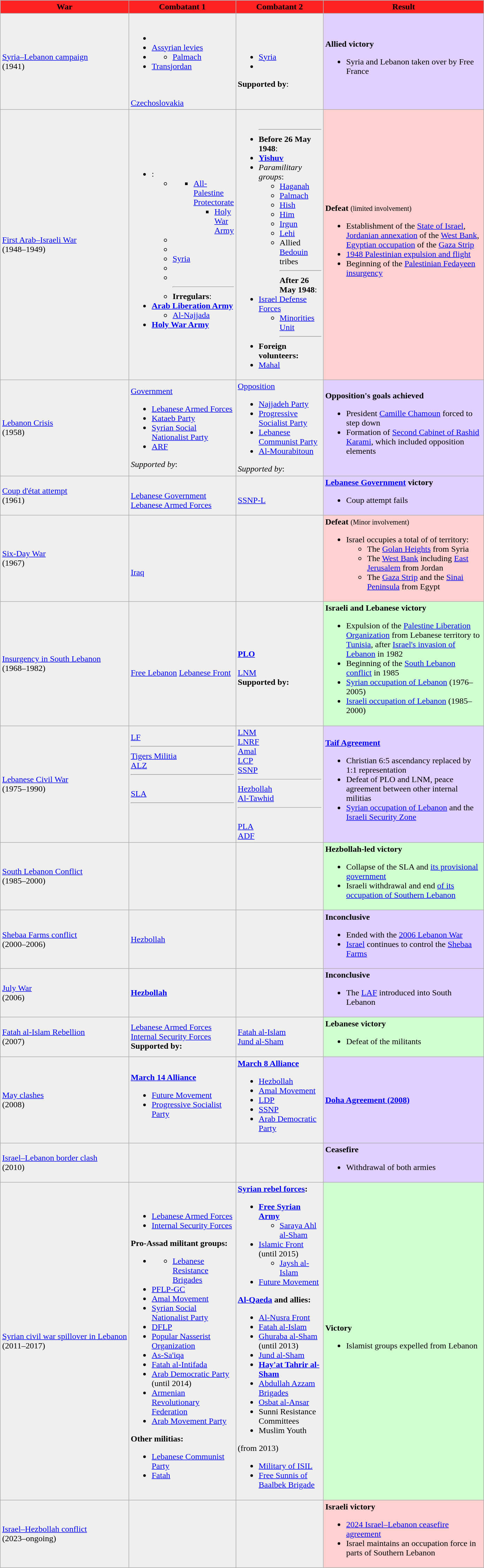<table class="wikitable">
<tr>
<th style="background:#FF2222"><span>War</span></th>
<th style="background:#FF2222" width=160px><span>Combatant 1</span></th>
<th style="background:#FF2222" width=160px><span>Combatant 2</span></th>
<th style="background:#FF2222" width=300px><span>Result</span></th>
</tr>
<tr>
<td style="background:#efefef"><a href='#'>Syria–Lebanon campaign</a><br>(1941)</td>
<td style="background:#efefef"><br><ul><li></li><li> <a href='#'>Assyrian levies</a></li><li><ul><li> <a href='#'>Palmach</a></li></ul></li><li> <a href='#'>Transjordan</a></li></ul><br><br> <a href='#'>Czechoslovakia</a><br></td>
<td style="background:#efefef"><br><ul><li> <a href='#'>Syria</a></li><li></li></ul><strong>Supported by</strong>:<br></td>
<td style="background:#E0D0FF"><strong>Allied victory</strong><br><ul><li>Syria and Lebanon taken over by Free France</li></ul></td>
</tr>
<tr>
<td style="background:#efefef"><a href='#'>First Arab–Israeli War</a><br>(1948–1949)</td>
<td style="background:#efefef"><br><ul><li><strong></strong>:<ul><li><ul><li> <a href='#'>All-Palestine Protectorate</a><ul><li> <a href='#'>Holy War Army</a></li></ul></li></ul></li><li></li><li></li><li> <a href='#'>Syria</a></li><li></li><li></li><li><hr><strong>Irregulars</strong>:</li></ul></li><li> <strong><a href='#'>Arab Liberation Army</a></strong><ul><li> <a href='#'>Al-Najjada</a></li></ul></li><li> <strong><a href='#'>Holy War Army</a></strong></li></ul></td>
<td style="background:#efefef"><br><ul><li><strong></strong><hr><strong>Before 26 May 1948</strong>:</li><li> <strong><a href='#'>Yishuv</a></strong></li><li><em>Paramilitary groups</em>:<ul><li> <a href='#'>Haganah</a></li><li> <a href='#'>Palmach</a></li><li> <a href='#'>Hish</a></li><li> <a href='#'>Him</a></li><li> <a href='#'>Irgun</a></li><li> <a href='#'>Lehi</a></li><li>Allied <a href='#'>Bedouin</a> tribes<hr><strong>After 26 May 1948</strong>:</li></ul></li><li>  <a href='#'>Israel Defense Forces</a><ul><li> <a href='#'>Minorities Unit</a><hr></li></ul></li><li><strong>Foreign volunteers:</strong></li><li><a href='#'>Mahal</a></li></ul></td>
<td style="background:#FFD0D0"><strong>Defeat</strong> <small>(limited involvement)</small><br><ul><li>Establishment of the <a href='#'>State of Israel</a>, <a href='#'>Jordanian annexation</a> of the <a href='#'>West Bank</a>, <a href='#'>Egyptian occupation</a> of the <a href='#'>Gaza Strip</a></li><li><a href='#'>1948 Palestinian expulsion and flight</a></li><li>Beginning of the <a href='#'>Palestinian Fedayeen insurgency</a></li></ul></td>
</tr>
<tr>
<td style="background:#efefef"><a href='#'>Lebanon Crisis</a><br>(1958)</td>
<td style="background:#efefef"> <a href='#'>Government</a><br><ul><li> <a href='#'>Lebanese Armed Forces</a></li><li> <a href='#'>Kataeb Party</a></li><li> <a href='#'>Syrian Social Nationalist Party</a></li><li> <a href='#'>ARF</a></li></ul><em>Supported by</em>:</td>
<td style="background:#efefef"> <a href='#'>Opposition</a><br><ul><li> <a href='#'>Najjadeh Party</a></li><li> <a href='#'>Progressive Socialist Party</a></li><li> <a href='#'>Lebanese Communist Party</a></li><li> <a href='#'>Al-Mourabitoun</a></li></ul><em>Supported by</em>:</td>
<td style="background:#E0D0FF"><strong>Opposition's goals achieved</strong><br><ul><li>President <a href='#'>Camille Chamoun</a> forced to step down</li><li>Formation of <a href='#'>Second Cabinet of Rashid Karami</a>, which included opposition elements</li></ul></td>
</tr>
<tr>
<td style="background:#efefef"><a href='#'>Coup d'état attempt</a><br>(1961)</td>
<td style="background:#efefef"><br> <a href='#'>Lebanese Government</a> <br> <a href='#'>Lebanese Armed Forces</a></td>
<td style="background:#efefef"><br> <a href='#'>SSNP-L</a></td>
<td style="background:#E0D0FF"><strong><a href='#'>Lebanese Government</a> victory</strong><br><ul><li>Coup attempt fails</li></ul></td>
</tr>
<tr>
<td style="background:#efefef"><a href='#'>Six-Day War</a><br>(1967)</td>
<td style="background:#efefef"><br><br><br> <a href='#'>Iraq</a><br></td>
<td style="background:#efefef"></td>
<td style="background:#FFD0D0"><strong>Defeat</strong> <small>(Minor involvement)</small><br><ul><li>Israel occupies a total of  of territory:<ul><li>The <a href='#'>Golan Heights</a> from Syria</li><li>The <a href='#'>West Bank</a> including <a href='#'>East Jerusalem</a> from Jordan</li><li>The <a href='#'>Gaza Strip</a> and the <a href='#'>Sinai Peninsula</a> from Egypt</li></ul></li></ul></td>
</tr>
<tr>
<td style="background:#efefef"><a href='#'>Insurgency in South Lebanon</a><br>(1968–1982)</td>
<td style="background:#efefef"><br><strong></strong><br> <a href='#'>Free Lebanon</a> <a href='#'>Lebanese Front</a></td>
<td style="background:#efefef"><br><strong> <a href='#'>PLO</a></strong><br><br> <a href='#'>LNM</a><br><strong>Supported by:</strong><br></td>
<td style="background:#D0FFD0"><strong>Israeli and Lebanese victory</strong><br><ul><li>Expulsion of the <a href='#'>Palestine Liberation Organization</a> from Lebanese territory to <a href='#'>Tunisia</a>, after <a href='#'>Israel's invasion of Lebanon</a> in 1982</li><li>Beginning of the <a href='#'>South Lebanon conflict</a> in 1985</li><li><a href='#'>Syrian occupation of Lebanon</a> (1976–2005)</li><li><a href='#'>Israeli occupation of Lebanon</a> (1985–2000)</li></ul></td>
</tr>
<tr>
<td style="background:#efefef"><a href='#'>Lebanese Civil War</a><br>(1975–1990)</td>
<td style="background:#efefef"> <a href='#'>LF</a><br><hr> <a href='#'>Tigers Militia</a><br> <a href='#'>ALZ</a><hr><br> <a href='#'>SLA</a><hr><br><br><br></td>
<td style="background:#efefef"> <a href='#'>LNM</a><br> <a href='#'>LNRF</a><br> <a href='#'>Amal</a><br> <a href='#'>LCP</a><br> <a href='#'>SSNP</a><br><hr> <a href='#'>Hezbollah</a><br> <a href='#'>Al-Tawhid</a><hr><br> <a href='#'>PLA</a><br> <a href='#'>ADF</a></td>
<td style="background:#E0D0FF"><strong><a href='#'>Taif Agreement</a></strong><br><ul><li>Christian 6:5 ascendancy replaced by 1:1 representation</li><li>Defeat of PLO and LNM, peace agreement between other internal militias</li><li><a href='#'>Syrian occupation of Lebanon</a> and the <a href='#'>Israeli Security Zone</a></li></ul></td>
</tr>
<tr>
<td style="background:#efefef"><a href='#'>South Lebanon Conflict</a><br>(1985–2000)</td>
<td style="background:#efefef"></td>
<td style="background:#efefef"></td>
<td style="background:#D0FFD0"><strong>Hezbollah-led victory</strong><br><ul><li>Collapse of the SLA and <a href='#'>its provisional government</a></li><li>Israeli withdrawal and end <a href='#'>of its occupation of Southern Lebanon</a></li></ul></td>
</tr>
<tr>
<td style="background:#efefef"><a href='#'>Shebaa Farms conflict</a><br>(2000–2006)</td>
<td style="background:#efefef"> <a href='#'>Hezbollah</a></td>
<td style="background:#efefef"></td>
<td style="background:#E0D0FF"><strong>Inconclusive</strong><br><ul><li>Ended with the <a href='#'>2006 Lebanon War</a></li><li><a href='#'>Israel</a> continues to control the <a href='#'>Shebaa Farms</a></li></ul></td>
</tr>
<tr>
<td style="background:#efefef"><a href='#'>July War</a><br>(2006)</td>
<td style="background:#efefef"> <strong><a href='#'>Hezbollah</a></strong><br></td>
<td style="background:#efefef"><strong></strong></td>
<td style="background:#E0D0FF"><strong>Inconclusive</strong><br><ul><li>The <a href='#'>LAF</a> introduced into South Lebanon</li></ul></td>
</tr>
<tr>
<td style="background:#efefef"><a href='#'>Fatah al-Islam Rebellion</a><br>(2007)</td>
<td style="background:#efefef"> <a href='#'>Lebanese Armed Forces</a><br> <a href='#'>Internal Security Forces</a><br><strong>Supported by:</strong><br></td>
<td style="background:#efefef"> <a href='#'>Fatah al-Islam</a><br> <a href='#'>Jund al-Sham</a></td>
<td style="background:#D0FFD0"><strong>Lebanese victory</strong><br><ul><li>Defeat of the militants</li></ul></td>
</tr>
<tr>
<td style="background:#efefef"><a href='#'>May clashes</a><br>(2008)</td>
<td style="background:#efefef"> <strong><a href='#'>March 14 Alliance</a></strong><br><ul><li> <a href='#'>Future Movement</a></li><li> <a href='#'>Progressive Socialist Party</a></li></ul></td>
<td style="background:#efefef"> <strong><a href='#'>March 8 Alliance</a></strong><br><ul><li> <a href='#'>Hezbollah</a></li><li> <a href='#'>Amal Movement</a></li><li> <a href='#'>LDP</a></li><li> <a href='#'>SSNP</a></li><li> <a href='#'>Arab Democratic Party</a></li></ul></td>
<td style="background:#E0D0FF"><strong><a href='#'>Doha Agreement (2008)</a></strong></td>
</tr>
<tr>
<td style="background:#efefef"><a href='#'>Israel–Lebanon border clash</a><br>(2010)</td>
<td style="background:#efefef"></td>
<td style="background:#efefef"></td>
<td style="background:#E0D0FF"><strong>Ceasefire</strong><br><ul><li>Withdrawal of both armies</li></ul></td>
</tr>
<tr>
<td style="background:#efefef"><a href='#'>Syrian civil war spillover in Lebanon</a><br>(2011–2017)</td>
<td style="background:#efefef"><strong></strong><br><ul><li><a href='#'>Lebanese Armed Forces</a></li><li><a href='#'>Internal Security Forces</a></li></ul><strong>Pro-Assad militant groups:</strong><ul><li><ul><li><a href='#'>Lebanese Resistance Brigades</a></li></ul></li><li> <a href='#'>PFLP-GC</a></li><li> <a href='#'>Amal Movement</a></li><li> <a href='#'>Syrian Social Nationalist Party</a></li><li> <a href='#'>DFLP</a></li><li> <a href='#'>Popular Nasserist Organization</a></li><li> <a href='#'>As-Sa'iqa</a></li><li> <a href='#'>Fatah al-Intifada</a></li><li> <a href='#'>Arab Democratic Party</a> (until 2014)</li><li> <a href='#'>Armenian Revolutionary Federation</a></li><li><a href='#'>Arab Movement Party</a></li></ul><strong>Other militias:</strong><ul><li> <a href='#'>Lebanese Communist Party</a></li><li> <a href='#'>Fatah</a></li></ul></td>
<td style="background:#efefef"><strong><a href='#'>Syrian rebel forces</a>:</strong><br><ul><li> <strong><a href='#'>Free Syrian Army</a></strong><ul><li><a href='#'>Saraya Ahl al-Sham</a></li></ul></li><li> <a href='#'>Islamic Front</a> (until 2015)<ul><li> <a href='#'>Jaysh al-Islam</a></li></ul></li><li> <a href='#'>Future Movement</a></li></ul> <strong><a href='#'>Al-Qaeda</a> and allies:</strong><ul><li> <a href='#'>Al-Nusra Front</a></li><li> <a href='#'>Fatah al-Islam</a></li><li> <a href='#'>Ghuraba al-Sham</a> (until 2013)</li><li> <a href='#'>Jund al-Sham</a></li><li> <strong><a href='#'>Hay'at Tahrir al-Sham</a></strong></li><li> <a href='#'>Abdullah Azzam Brigades</a></li><li> <a href='#'>Osbat al-Ansar</a></li><li> Sunni Resistance Committees</li><li> Muslim Youth</li></ul><strong></strong> (from 2013)<ul><li> <a href='#'>Military of ISIL</a></li><li> <a href='#'>Free Sunnis of Baalbek Brigade</a></li></ul></td>
<td style="background:#D0FFD0"><strong>Victory</strong><br><ul><li>Islamist groups expelled from Lebanon</li></ul></td>
</tr>
<tr>
<td style="background:#efefef"><a href='#'>Israel–Hezbollah conflict</a><br>(2023–ongoing)</td>
<td style="background:#efefef"><br><br></td>
<td style="background:#efefef"></td>
<td style="background:#FFD0D0"><strong>Israeli victory</strong><br><ul><li><a href='#'>2024 Israel–Lebanon ceasefire agreement</a></li><li>Israel maintains an occupation force in parts of Southern Lebanon</li></ul></td>
</tr>
</table>
